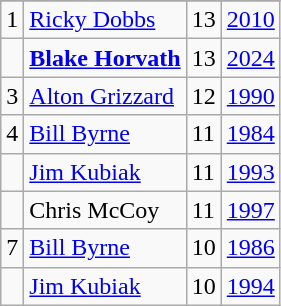<table class="wikitable">
<tr>
</tr>
<tr>
<td>1</td>
<td><a href='#'>Ricky Dobbs</a></td>
<td>13</td>
<td><a href='#'>2010</a></td>
</tr>
<tr>
<td></td>
<td><strong><a href='#'>Blake Horvath</a></strong></td>
<td>13</td>
<td><a href='#'>2024</a></td>
</tr>
<tr>
<td>3</td>
<td><a href='#'>Alton Grizzard</a></td>
<td>12</td>
<td><a href='#'>1990</a></td>
</tr>
<tr>
<td>4</td>
<td><a href='#'>Bill Byrne</a></td>
<td>11</td>
<td><a href='#'>1984</a></td>
</tr>
<tr>
<td></td>
<td><a href='#'>Jim Kubiak</a></td>
<td>11</td>
<td><a href='#'>1993</a></td>
</tr>
<tr>
<td></td>
<td>Chris McCoy</td>
<td>11</td>
<td><a href='#'>1997</a></td>
</tr>
<tr>
<td>7</td>
<td><a href='#'>Bill Byrne</a></td>
<td>10</td>
<td><a href='#'>1986</a></td>
</tr>
<tr>
<td></td>
<td><a href='#'>Jim Kubiak</a></td>
<td>10</td>
<td><a href='#'>1994</a></td>
</tr>
</table>
